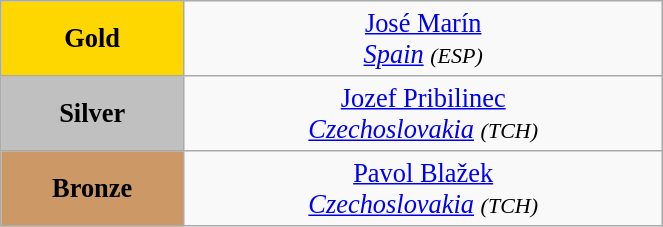<table class="wikitable" style=" text-align:center; font-size:110%;" width="35%">
<tr>
<td bgcolor="gold"><strong>Gold</strong></td>
<td> <a href='#'>José Marín</a><br><em><a href='#'>Spain</a> <small>(ESP)</small></em></td>
</tr>
<tr>
<td bgcolor="silver"><strong>Silver</strong></td>
<td> <a href='#'>Jozef Pribilinec</a><br><em><a href='#'>Czechoslovakia</a> <small>(TCH)</small></em></td>
</tr>
<tr>
<td bgcolor="cc9966"><strong>Bronze</strong></td>
<td> <a href='#'>Pavol Blažek</a><br><em><a href='#'>Czechoslovakia</a> <small>(TCH)</small></em></td>
</tr>
</table>
